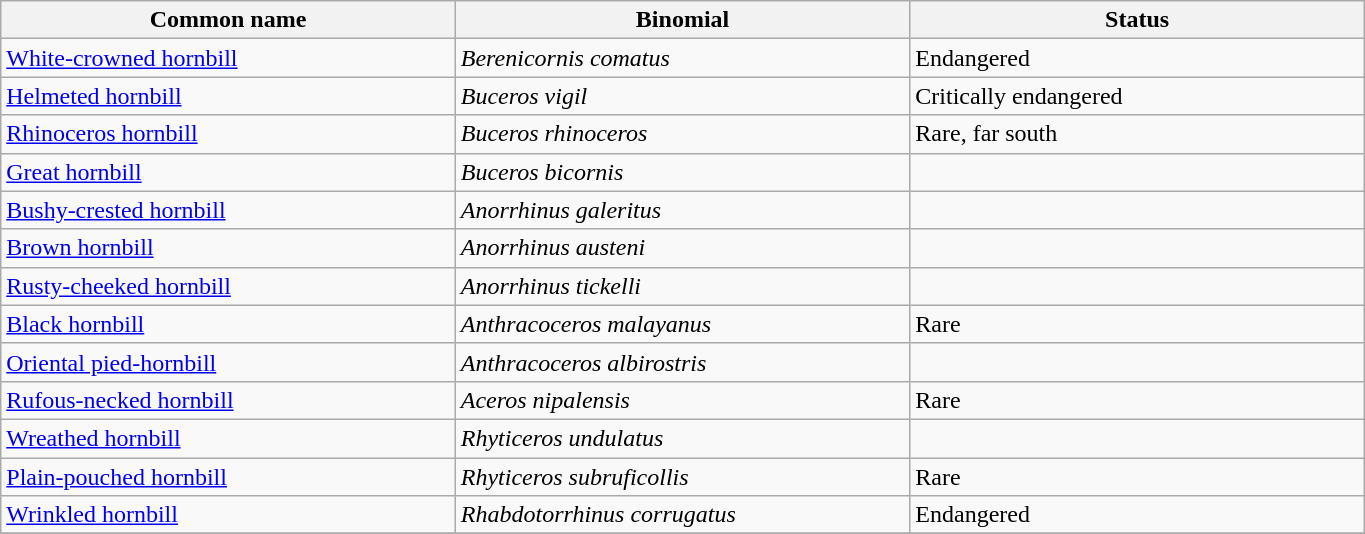<table width=72% class="wikitable">
<tr>
<th width=24%>Common name</th>
<th width=24%>Binomial</th>
<th width=24%>Status</th>
</tr>
<tr>
<td><a href='#'>White-crowned hornbill</a></td>
<td><em>Berenicornis comatus</em></td>
<td>Endangered</td>
</tr>
<tr>
<td><a href='#'>Helmeted hornbill</a></td>
<td><em>Buceros vigil</em></td>
<td>Critically endangered</td>
</tr>
<tr>
<td><a href='#'>Rhinoceros hornbill</a></td>
<td><em>Buceros rhinoceros</em></td>
<td>Rare, far south</td>
</tr>
<tr>
<td><a href='#'>Great hornbill</a></td>
<td><em>Buceros bicornis</em></td>
<td></td>
</tr>
<tr>
<td><a href='#'>Bushy-crested hornbill</a></td>
<td><em>Anorrhinus galeritus</em></td>
<td></td>
</tr>
<tr>
<td><a href='#'>Brown hornbill</a></td>
<td><em>Anorrhinus austeni</em></td>
<td></td>
</tr>
<tr>
<td><a href='#'>Rusty-cheeked hornbill</a></td>
<td><em>Anorrhinus tickelli</em></td>
<td></td>
</tr>
<tr>
<td><a href='#'>Black hornbill</a></td>
<td><em>Anthracoceros malayanus</em></td>
<td>Rare</td>
</tr>
<tr>
<td><a href='#'>Oriental pied-hornbill</a></td>
<td><em>Anthracoceros albirostris</em></td>
<td></td>
</tr>
<tr>
<td><a href='#'>Rufous-necked hornbill</a></td>
<td><em>Aceros nipalensis</em></td>
<td>Rare</td>
</tr>
<tr>
<td><a href='#'>Wreathed hornbill</a></td>
<td><em>Rhyticeros undulatus</em></td>
<td></td>
</tr>
<tr>
<td><a href='#'>Plain-pouched hornbill</a></td>
<td><em>Rhyticeros subruficollis</em></td>
<td>Rare</td>
</tr>
<tr>
<td><a href='#'>Wrinkled hornbill</a></td>
<td><em>Rhabdotorrhinus corrugatus</em></td>
<td>Endangered</td>
</tr>
<tr>
</tr>
</table>
